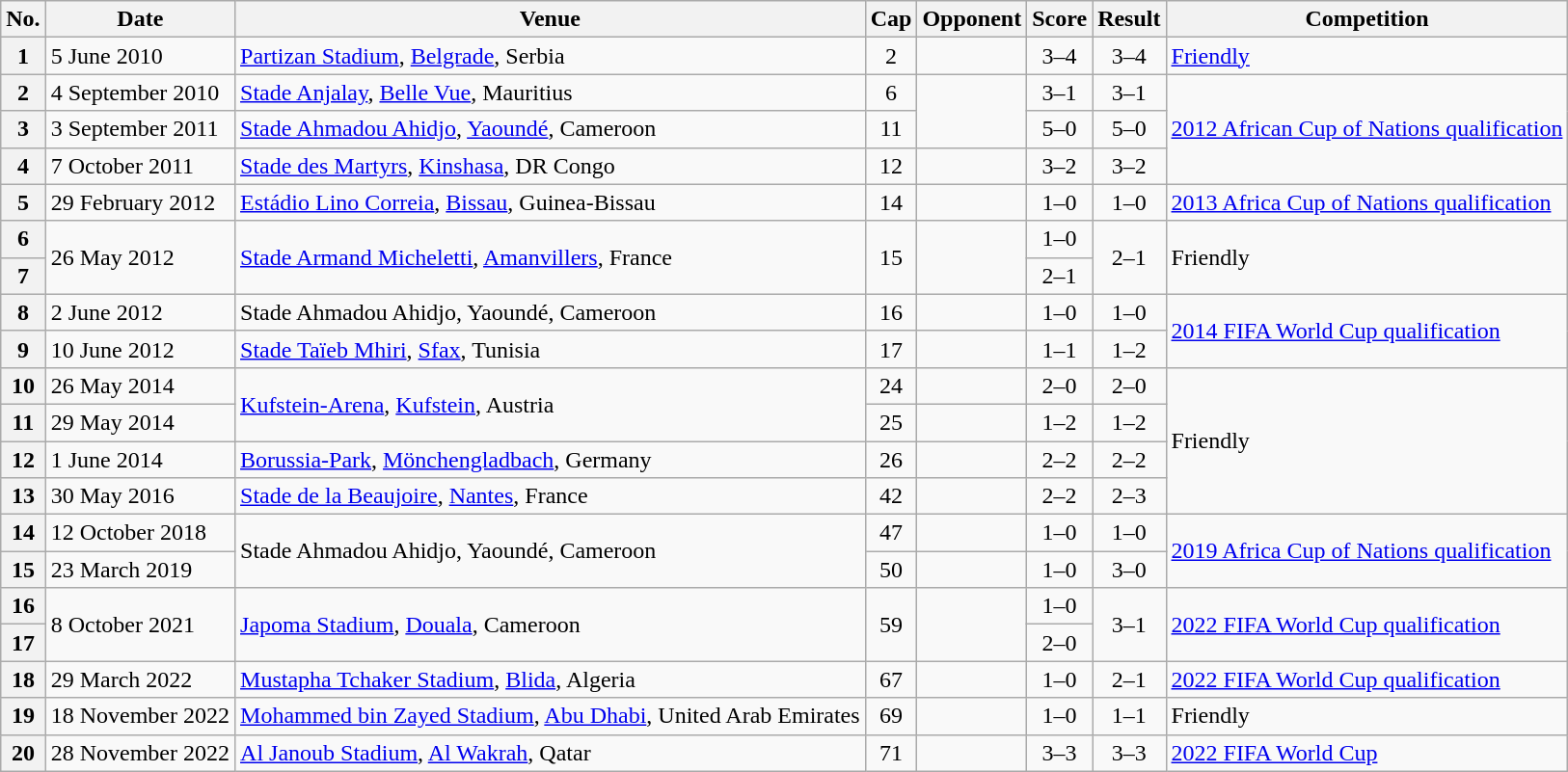<table class="wikitable sortable plainrowheaders">
<tr>
<th scope=col>No.</th>
<th scope=col data-sort-type=date>Date</th>
<th scope=col>Venue</th>
<th scope=col>Cap</th>
<th scope=col>Opponent</th>
<th scope=col>Score</th>
<th scope=col>Result</th>
<th scope=col>Competition</th>
</tr>
<tr>
<th scope=row>1</th>
<td>5 June 2010</td>
<td><a href='#'>Partizan Stadium</a>, <a href='#'>Belgrade</a>, Serbia</td>
<td align=center>2</td>
<td></td>
<td align="center">3–4</td>
<td align=center>3–4</td>
<td><a href='#'>Friendly</a></td>
</tr>
<tr>
<th scope=row>2</th>
<td>4 September 2010</td>
<td><a href='#'>Stade Anjalay</a>, <a href='#'>Belle Vue</a>, Mauritius</td>
<td align=center>6</td>
<td rowspan=2></td>
<td align=center>3–1</td>
<td align=center>3–1</td>
<td rowspan=3><a href='#'>2012 African Cup of Nations qualification</a></td>
</tr>
<tr>
<th scope=row>3</th>
<td>3 September 2011</td>
<td><a href='#'>Stade Ahmadou Ahidjo</a>, <a href='#'>Yaoundé</a>, Cameroon</td>
<td align=center>11</td>
<td align=center>5–0</td>
<td align=center>5–0</td>
</tr>
<tr>
<th scope=row>4</th>
<td>7 October 2011</td>
<td><a href='#'>Stade des Martyrs</a>, <a href='#'>Kinshasa</a>, DR Congo</td>
<td align=center>12</td>
<td></td>
<td align=center>3–2</td>
<td align=center>3–2</td>
</tr>
<tr>
<th scope=row>5</th>
<td>29 February 2012</td>
<td><a href='#'>Estádio Lino Correia</a>, <a href='#'>Bissau</a>, Guinea-Bissau</td>
<td align=center>14</td>
<td></td>
<td align=center>1–0</td>
<td align=center>1–0</td>
<td><a href='#'>2013 Africa Cup of Nations qualification</a></td>
</tr>
<tr>
<th scope=row>6</th>
<td rowspan="2">26 May 2012</td>
<td rowspan="2"><a href='#'>Stade Armand Micheletti</a>, <a href='#'>Amanvillers</a>, France</td>
<td rowspan="2" align="center">15</td>
<td rowspan="2"></td>
<td align=center>1–0</td>
<td rowspan=2 align=center>2–1</td>
<td rowspan="2">Friendly</td>
</tr>
<tr>
<th scope=row>7</th>
<td align=center>2–1</td>
</tr>
<tr>
<th scope=row>8</th>
<td>2 June 2012</td>
<td>Stade Ahmadou Ahidjo, Yaoundé, Cameroon</td>
<td align=center>16</td>
<td></td>
<td align=center>1–0</td>
<td align=center>1–0</td>
<td rowspan=2><a href='#'>2014 FIFA World Cup qualification</a></td>
</tr>
<tr>
<th scope=row>9</th>
<td>10 June 2012</td>
<td><a href='#'>Stade Taïeb Mhiri</a>, <a href='#'>Sfax</a>, Tunisia</td>
<td align=center>17</td>
<td></td>
<td align=center>1–1</td>
<td align=center>1–2</td>
</tr>
<tr>
<th scope=row>10</th>
<td>26 May 2014</td>
<td rowspan=2><a href='#'>Kufstein-Arena</a>, <a href='#'>Kufstein</a>, Austria</td>
<td align="center">24</td>
<td></td>
<td align=center>2–0</td>
<td align=center>2–0</td>
<td rowspan=4>Friendly</td>
</tr>
<tr>
<th scope=row>11</th>
<td>29 May 2014</td>
<td align=center>25</td>
<td></td>
<td align=center>1–2</td>
<td align=center>1–2</td>
</tr>
<tr>
<th scope=row>12</th>
<td>1 June 2014</td>
<td><a href='#'>Borussia-Park</a>, <a href='#'>Mönchengladbach</a>, Germany</td>
<td align=center>26</td>
<td></td>
<td align=center>2–2</td>
<td align=center>2–2</td>
</tr>
<tr>
<th scope=row>13</th>
<td>30 May 2016</td>
<td><a href='#'>Stade de la Beaujoire</a>, <a href='#'>Nantes</a>, France</td>
<td align=center>42</td>
<td></td>
<td align=center>2–2</td>
<td align=center>2–3</td>
</tr>
<tr>
<th scope=row>14</th>
<td>12 October 2018</td>
<td rowspan=2>Stade Ahmadou Ahidjo, Yaoundé, Cameroon</td>
<td align=center>47</td>
<td></td>
<td align=center>1–0</td>
<td align=center>1–0</td>
<td rowspan=2><a href='#'>2019 Africa Cup of Nations qualification</a></td>
</tr>
<tr>
<th scope=row>15</th>
<td>23 March 2019</td>
<td align=center>50</td>
<td></td>
<td align=center>1–0</td>
<td align=center>3–0</td>
</tr>
<tr>
<th scope=row>16</th>
<td rowspan="2">8 October 2021</td>
<td rowspan="2"><a href='#'>Japoma Stadium</a>, <a href='#'>Douala</a>, Cameroon</td>
<td rowspan="2" align="center">59</td>
<td rowspan="2"></td>
<td align="center">1–0</td>
<td rowspan=2 align=center>3–1</td>
<td rowspan="2"><a href='#'>2022 FIFA World Cup qualification</a></td>
</tr>
<tr>
<th scope=row>17</th>
<td align=center>2–0</td>
</tr>
<tr>
<th scope=row>18</th>
<td>29 March 2022</td>
<td><a href='#'>Mustapha Tchaker Stadium</a>, <a href='#'>Blida</a>, Algeria</td>
<td align=center>67</td>
<td></td>
<td align=center>1–0</td>
<td align=center>2–1 </td>
<td><a href='#'>2022 FIFA World Cup qualification</a></td>
</tr>
<tr>
<th scope=row>19</th>
<td>18 November 2022</td>
<td><a href='#'>Mohammed bin Zayed Stadium</a>, <a href='#'>Abu Dhabi</a>, United Arab Emirates</td>
<td align=center>69</td>
<td></td>
<td align=center>1–0</td>
<td align=center>1–1</td>
<td>Friendly</td>
</tr>
<tr>
<th scope=row>20</th>
<td>28 November 2022</td>
<td><a href='#'>Al Janoub Stadium</a>, <a href='#'>Al Wakrah</a>, Qatar</td>
<td align=center>71</td>
<td></td>
<td align=center>3–3</td>
<td align=center>3–3</td>
<td><a href='#'>2022 FIFA World Cup</a></td>
</tr>
</table>
